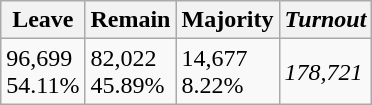<table class="wikitable">
<tr>
<th>Leave</th>
<th>Remain</th>
<th>Majority</th>
<th><em>Turnout</em></th>
</tr>
<tr>
<td>96,699<br>54.11%</td>
<td>82,022<br>45.89%</td>
<td>14,677<br>8.22%</td>
<td><em>178,721</em></td>
</tr>
</table>
